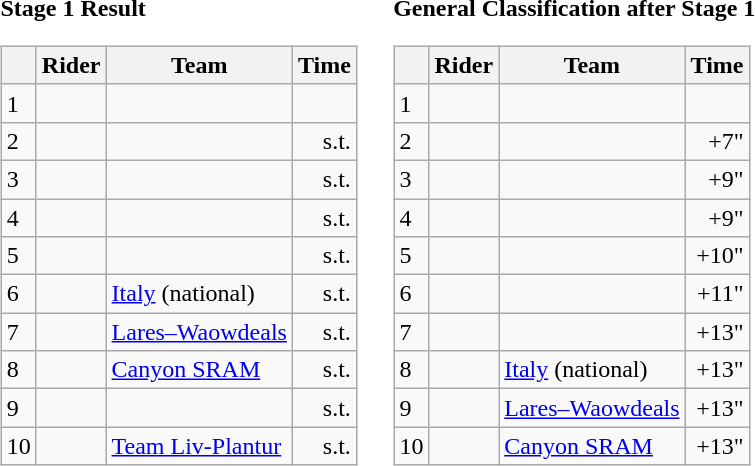<table>
<tr>
<td><strong>Stage 1 Result</strong><br><table class="wikitable">
<tr>
<th></th>
<th>Rider</th>
<th>Team</th>
<th>Time</th>
</tr>
<tr>
<td>1</td>
<td></td>
<td></td>
<td align="right"></td>
</tr>
<tr>
<td>2</td>
<td></td>
<td></td>
<td align="right">s.t.</td>
</tr>
<tr>
<td>3</td>
<td></td>
<td></td>
<td align="right">s.t.</td>
</tr>
<tr>
<td>4</td>
<td></td>
<td></td>
<td align="right">s.t.</td>
</tr>
<tr>
<td>5</td>
<td></td>
<td></td>
<td align="right">s.t.</td>
</tr>
<tr>
<td>6</td>
<td></td>
<td><a href='#'>Italy</a> (national)</td>
<td align="right">s.t.</td>
</tr>
<tr>
<td>7</td>
<td></td>
<td><a href='#'>Lares–Waowdeals</a></td>
<td align="right">s.t.</td>
</tr>
<tr>
<td>8</td>
<td></td>
<td><a href='#'>Canyon SRAM</a></td>
<td align="right">s.t.</td>
</tr>
<tr>
<td>9</td>
<td></td>
<td></td>
<td align="right">s.t.</td>
</tr>
<tr>
<td>10</td>
<td></td>
<td><a href='#'>Team Liv-Plantur</a></td>
<td align="right">s.t.</td>
</tr>
</table>
</td>
<td></td>
<td><strong>General Classification after Stage 1</strong><br><table class="wikitable">
<tr>
<th></th>
<th>Rider</th>
<th>Team</th>
<th>Time</th>
</tr>
<tr>
<td>1</td>
<td> </td>
<td></td>
<td align="right"></td>
</tr>
<tr>
<td>2</td>
<td> </td>
<td></td>
<td align="right">+7"</td>
</tr>
<tr>
<td>3</td>
<td></td>
<td></td>
<td align="right">+9"</td>
</tr>
<tr>
<td>4</td>
<td></td>
<td></td>
<td align="right">+9"</td>
</tr>
<tr>
<td>5</td>
<td></td>
<td></td>
<td align="right">+10"</td>
</tr>
<tr>
<td>6</td>
<td></td>
<td></td>
<td align="right">+11"</td>
</tr>
<tr>
<td>7</td>
<td></td>
<td></td>
<td align="right">+13"</td>
</tr>
<tr>
<td>8</td>
<td></td>
<td><a href='#'>Italy</a> (national)</td>
<td align="right">+13"</td>
</tr>
<tr>
<td>9</td>
<td></td>
<td><a href='#'>Lares–Waowdeals</a></td>
<td align="right">+13"</td>
</tr>
<tr>
<td>10</td>
<td></td>
<td><a href='#'>Canyon SRAM</a></td>
<td align="right">+13"</td>
</tr>
</table>
</td>
</tr>
</table>
